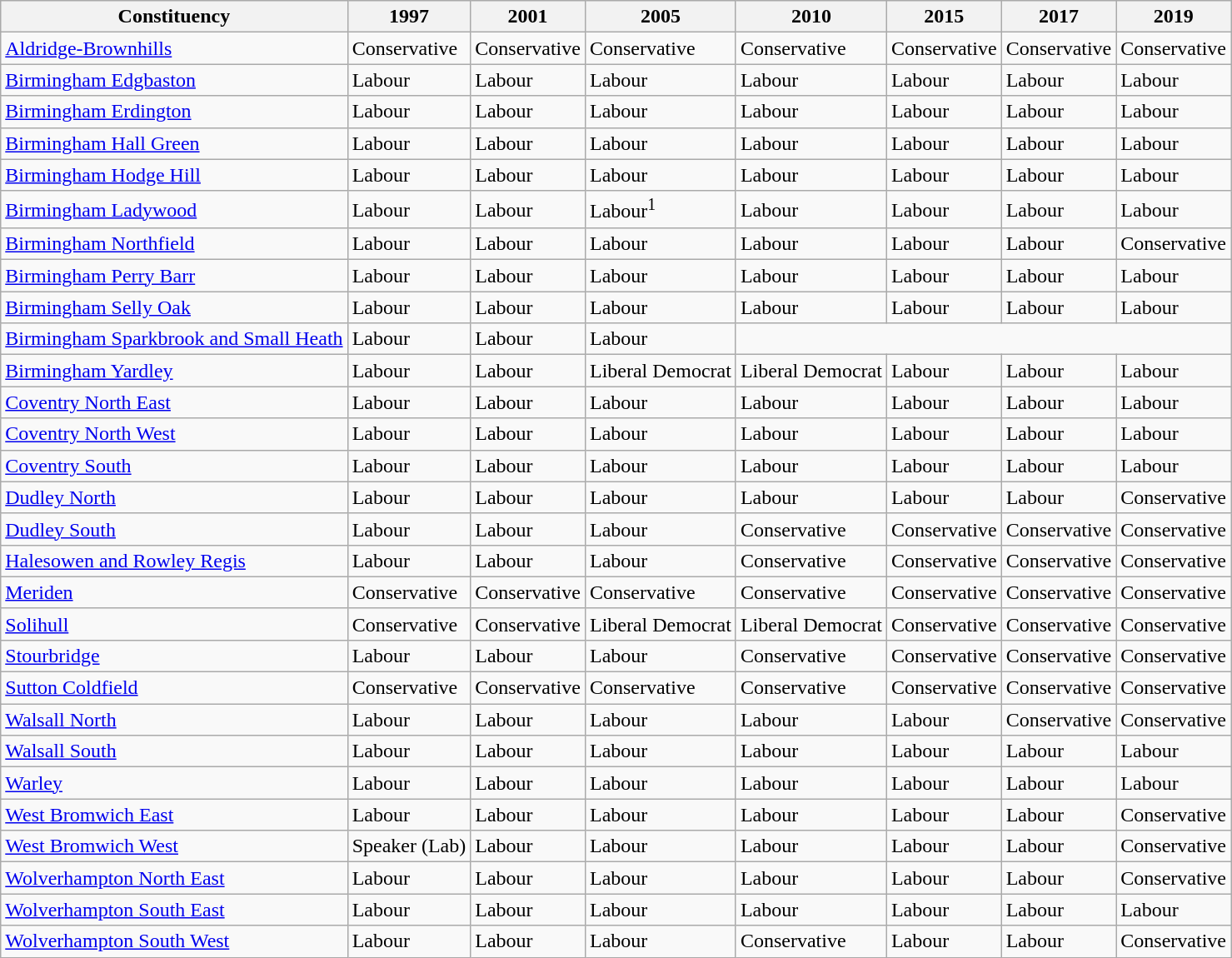<table class="wikitable">
<tr>
<th>Constituency</th>
<th>1997</th>
<th>2001</th>
<th>2005</th>
<th>2010</th>
<th>2015</th>
<th>2017</th>
<th>2019</th>
</tr>
<tr>
<td><a href='#'>Aldridge-Brownhills</a></td>
<td bgcolor=>Conservative</td>
<td bgcolor=>Conservative</td>
<td bgcolor=>Conservative</td>
<td bgcolor=>Conservative</td>
<td bgcolor=>Conservative</td>
<td bgcolor=>Conservative</td>
<td bgcolor=>Conservative</td>
</tr>
<tr>
<td><a href='#'>Birmingham Edgbaston</a></td>
<td bgcolor=>Labour</td>
<td bgcolor=>Labour</td>
<td bgcolor=>Labour</td>
<td bgcolor=>Labour</td>
<td bgcolor=>Labour</td>
<td bgcolor=>Labour</td>
<td bgcolor=>Labour</td>
</tr>
<tr>
<td><a href='#'>Birmingham Erdington</a></td>
<td bgcolor=>Labour</td>
<td bgcolor=>Labour</td>
<td bgcolor=>Labour</td>
<td bgcolor=>Labour</td>
<td bgcolor=>Labour</td>
<td bgcolor=>Labour</td>
<td bgcolor=>Labour</td>
</tr>
<tr>
<td><a href='#'>Birmingham Hall Green</a></td>
<td bgcolor=>Labour</td>
<td bgcolor=>Labour</td>
<td bgcolor=>Labour</td>
<td bgcolor=>Labour</td>
<td bgcolor=>Labour</td>
<td bgcolor=>Labour</td>
<td bgcolor=>Labour</td>
</tr>
<tr>
<td><a href='#'>Birmingham Hodge Hill</a></td>
<td bgcolor=>Labour</td>
<td bgcolor=>Labour</td>
<td bgcolor=>Labour</td>
<td bgcolor=>Labour</td>
<td bgcolor=>Labour</td>
<td bgcolor=>Labour</td>
<td bgcolor=>Labour</td>
</tr>
<tr>
<td><a href='#'>Birmingham Ladywood</a></td>
<td bgcolor=>Labour</td>
<td bgcolor=>Labour</td>
<td bgcolor=>Labour<sup>1</sup></td>
<td bgcolor=>Labour</td>
<td bgcolor=>Labour</td>
<td bgcolor=>Labour</td>
<td bgcolor=>Labour</td>
</tr>
<tr>
<td><a href='#'>Birmingham Northfield</a></td>
<td bgcolor=>Labour</td>
<td bgcolor=>Labour</td>
<td bgcolor=>Labour</td>
<td bgcolor=>Labour</td>
<td bgcolor=>Labour</td>
<td bgcolor=>Labour</td>
<td bgcolor=>Conservative</td>
</tr>
<tr>
<td><a href='#'>Birmingham Perry Barr</a></td>
<td bgcolor=>Labour</td>
<td bgcolor=>Labour</td>
<td bgcolor=>Labour</td>
<td bgcolor=>Labour</td>
<td bgcolor=>Labour</td>
<td bgcolor=>Labour</td>
<td bgcolor=>Labour</td>
</tr>
<tr>
<td><a href='#'>Birmingham Selly Oak</a></td>
<td bgcolor=>Labour</td>
<td bgcolor=>Labour</td>
<td bgcolor=>Labour</td>
<td bgcolor=>Labour</td>
<td bgcolor=>Labour</td>
<td bgcolor=>Labour</td>
<td bgcolor=>Labour</td>
</tr>
<tr>
<td><a href='#'>Birmingham Sparkbrook and Small Heath</a></td>
<td bgcolor=>Labour</td>
<td bgcolor=>Labour</td>
<td bgcolor=>Labour</td>
<td colspan="4"></td>
</tr>
<tr>
<td><a href='#'>Birmingham Yardley</a></td>
<td bgcolor=>Labour</td>
<td bgcolor=>Labour</td>
<td bgcolor=>Liberal Democrat</td>
<td bgcolor=>Liberal Democrat</td>
<td bgcolor=>Labour</td>
<td bgcolor=>Labour</td>
<td bgcolor=>Labour</td>
</tr>
<tr>
<td><a href='#'>Coventry North East</a></td>
<td bgcolor=>Labour</td>
<td bgcolor=>Labour</td>
<td bgcolor=>Labour</td>
<td bgcolor=>Labour</td>
<td bgcolor=>Labour</td>
<td bgcolor=>Labour</td>
<td bgcolor=>Labour</td>
</tr>
<tr>
<td><a href='#'>Coventry North West</a></td>
<td bgcolor=>Labour</td>
<td bgcolor=>Labour</td>
<td bgcolor=>Labour</td>
<td bgcolor=>Labour</td>
<td bgcolor=>Labour</td>
<td bgcolor=>Labour</td>
<td bgcolor=>Labour</td>
</tr>
<tr>
<td><a href='#'>Coventry South</a></td>
<td bgcolor=>Labour</td>
<td bgcolor=>Labour</td>
<td bgcolor=>Labour</td>
<td bgcolor=>Labour</td>
<td bgcolor=>Labour</td>
<td bgcolor=>Labour</td>
<td bgcolor=>Labour</td>
</tr>
<tr>
<td><a href='#'>Dudley North</a></td>
<td bgcolor=>Labour</td>
<td bgcolor=>Labour</td>
<td bgcolor=>Labour</td>
<td bgcolor=>Labour</td>
<td bgcolor=>Labour</td>
<td bgcolor=>Labour</td>
<td bgcolor=>Conservative</td>
</tr>
<tr>
<td><a href='#'>Dudley South</a></td>
<td bgcolor=>Labour</td>
<td bgcolor=>Labour</td>
<td bgcolor=>Labour</td>
<td bgcolor=>Conservative</td>
<td bgcolor=>Conservative</td>
<td bgcolor=>Conservative</td>
<td bgcolor=>Conservative</td>
</tr>
<tr>
<td><a href='#'>Halesowen and Rowley Regis</a></td>
<td bgcolor=>Labour</td>
<td bgcolor=>Labour</td>
<td bgcolor=>Labour</td>
<td bgcolor=>Conservative</td>
<td bgcolor=>Conservative</td>
<td bgcolor=>Conservative</td>
<td bgcolor=>Conservative</td>
</tr>
<tr>
<td><a href='#'>Meriden</a></td>
<td bgcolor=>Conservative</td>
<td bgcolor=>Conservative</td>
<td bgcolor=>Conservative</td>
<td bgcolor=>Conservative</td>
<td bgcolor=>Conservative</td>
<td bgcolor=>Conservative</td>
<td bgcolor=>Conservative</td>
</tr>
<tr>
<td><a href='#'>Solihull</a></td>
<td bgcolor=>Conservative</td>
<td bgcolor=>Conservative</td>
<td bgcolor=>Liberal Democrat</td>
<td bgcolor=>Liberal Democrat</td>
<td bgcolor=>Conservative</td>
<td bgcolor=>Conservative</td>
<td bgcolor=>Conservative</td>
</tr>
<tr>
<td><a href='#'>Stourbridge</a></td>
<td bgcolor=>Labour</td>
<td bgcolor=>Labour</td>
<td bgcolor=>Labour</td>
<td bgcolor=>Conservative</td>
<td bgcolor=>Conservative</td>
<td bgcolor=>Conservative</td>
<td bgcolor=>Conservative</td>
</tr>
<tr>
<td><a href='#'>Sutton Coldfield</a></td>
<td bgcolor=>Conservative</td>
<td bgcolor=>Conservative</td>
<td bgcolor=>Conservative</td>
<td bgcolor=>Conservative</td>
<td bgcolor=>Conservative</td>
<td bgcolor=>Conservative</td>
<td bgcolor=>Conservative</td>
</tr>
<tr>
<td><a href='#'>Walsall North</a></td>
<td bgcolor=>Labour</td>
<td bgcolor=>Labour</td>
<td bgcolor=>Labour</td>
<td bgcolor=>Labour</td>
<td bgcolor=>Labour</td>
<td bgcolor=>Conservative</td>
<td bgcolor=>Conservative</td>
</tr>
<tr>
<td><a href='#'>Walsall South</a></td>
<td bgcolor=>Labour</td>
<td bgcolor=>Labour</td>
<td bgcolor=>Labour</td>
<td bgcolor=>Labour</td>
<td bgcolor=>Labour</td>
<td bgcolor=>Labour</td>
<td bgcolor=>Labour</td>
</tr>
<tr>
<td><a href='#'>Warley</a></td>
<td bgcolor=>Labour</td>
<td bgcolor=>Labour</td>
<td bgcolor=>Labour</td>
<td bgcolor=>Labour</td>
<td bgcolor=>Labour</td>
<td bgcolor=>Labour</td>
<td bgcolor=>Labour</td>
</tr>
<tr>
<td><a href='#'>West Bromwich East</a></td>
<td bgcolor=>Labour</td>
<td bgcolor=>Labour</td>
<td bgcolor=>Labour</td>
<td bgcolor=>Labour</td>
<td bgcolor=>Labour</td>
<td bgcolor=>Labour</td>
<td bgcolor=>Conservative</td>
</tr>
<tr>
<td><a href='#'>West Bromwich West</a></td>
<td bgcolor=>Speaker (Lab)</td>
<td bgcolor=>Labour</td>
<td bgcolor=>Labour</td>
<td bgcolor=>Labour</td>
<td bgcolor=>Labour</td>
<td bgcolor=>Labour</td>
<td bgcolor=>Conservative</td>
</tr>
<tr>
<td><a href='#'>Wolverhampton North East</a></td>
<td bgcolor=>Labour</td>
<td bgcolor=>Labour</td>
<td bgcolor=>Labour</td>
<td bgcolor=>Labour</td>
<td bgcolor=>Labour</td>
<td bgcolor=>Labour</td>
<td bgcolor=>Conservative</td>
</tr>
<tr>
<td><a href='#'>Wolverhampton South East</a></td>
<td bgcolor=>Labour</td>
<td bgcolor=>Labour</td>
<td bgcolor=>Labour</td>
<td bgcolor=>Labour</td>
<td bgcolor=>Labour</td>
<td bgcolor=>Labour</td>
<td bgcolor=>Labour</td>
</tr>
<tr>
<td><a href='#'>Wolverhampton South West</a></td>
<td bgcolor=>Labour</td>
<td bgcolor=>Labour</td>
<td bgcolor=>Labour</td>
<td bgcolor=>Conservative</td>
<td bgcolor=>Labour</td>
<td bgcolor=>Labour</td>
<td bgcolor=>Conservative</td>
</tr>
</table>
